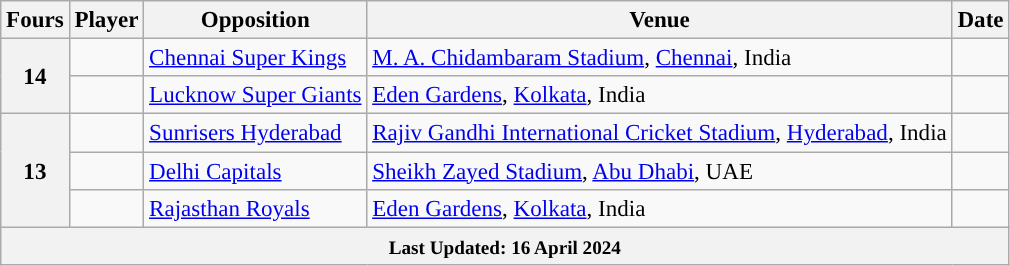<table class="wikitable" style="text-align:left;font-size:96%;">
<tr>
<th>Fours</th>
<th>Player</th>
<th>Opposition</th>
<th>Venue</th>
<th>Date</th>
</tr>
<tr>
<th scope=row style=text-align:center; rowspan=2>14</th>
<td></td>
<td><a href='#'>Chennai Super Kings</a></td>
<td><a href='#'>M. A. Chidambaram Stadium</a>, <a href='#'>Chennai</a>, India</td>
<td></td>
</tr>
<tr>
<td></td>
<td><a href='#'>Lucknow Super Giants</a></td>
<td><a href='#'>Eden Gardens</a>, <a href='#'>Kolkata</a>, India</td>
<td></td>
</tr>
<tr>
<th scope=row style=text-align:center; rowspan=3>13</th>
<td></td>
<td><a href='#'>Sunrisers Hyderabad</a></td>
<td><a href='#'>Rajiv Gandhi International Cricket Stadium</a>, <a href='#'>Hyderabad</a>, India</td>
<td></td>
</tr>
<tr>
<td></td>
<td><a href='#'>Delhi Capitals</a></td>
<td><a href='#'>Sheikh Zayed Stadium</a>, <a href='#'>Abu Dhabi</a>, UAE</td>
<td></td>
</tr>
<tr>
<td></td>
<td><a href='#'>Rajasthan Royals</a></td>
<td><a href='#'>Eden Gardens</a>, <a href='#'>Kolkata</a>, India</td>
<td></td>
</tr>
<tr class=sortbottom>
<th colspan=6><small>Last Updated: 16 April 2024</small></th>
</tr>
</table>
